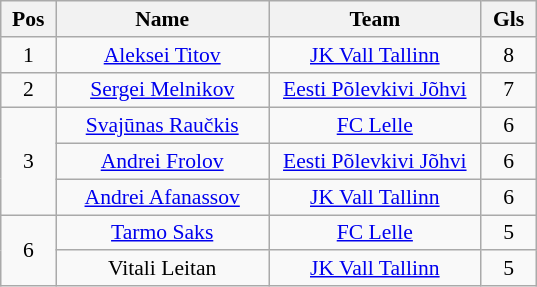<table class="wikitable" style="font-size:90%; text-align:center;">
<tr>
<th width="30">Pos</th>
<th width="135">Name</th>
<th width="135">Team</th>
<th width="30">Gls</th>
</tr>
<tr>
<td>1</td>
<td><a href='#'>Aleksei Titov</a></td>
<td><a href='#'>JK Vall Tallinn</a></td>
<td>8</td>
</tr>
<tr>
<td>2</td>
<td><a href='#'>Sergei Melnikov</a></td>
<td><a href='#'>Eesti Põlevkivi Jõhvi</a></td>
<td>7</td>
</tr>
<tr>
<td rowspan=3>3</td>
<td><a href='#'>Svajūnas Raučkis</a></td>
<td><a href='#'>FC Lelle</a></td>
<td>6</td>
</tr>
<tr>
<td><a href='#'>Andrei Frolov</a></td>
<td><a href='#'>Eesti Põlevkivi Jõhvi</a></td>
<td>6</td>
</tr>
<tr>
<td><a href='#'>Andrei Afanassov</a></td>
<td><a href='#'>JK Vall Tallinn</a></td>
<td>6</td>
</tr>
<tr>
<td rowspan=2>6</td>
<td><a href='#'>Tarmo Saks</a></td>
<td><a href='#'>FC Lelle</a></td>
<td>5</td>
</tr>
<tr>
<td>Vitali Leitan</td>
<td><a href='#'>JK Vall Tallinn</a></td>
<td>5</td>
</tr>
</table>
